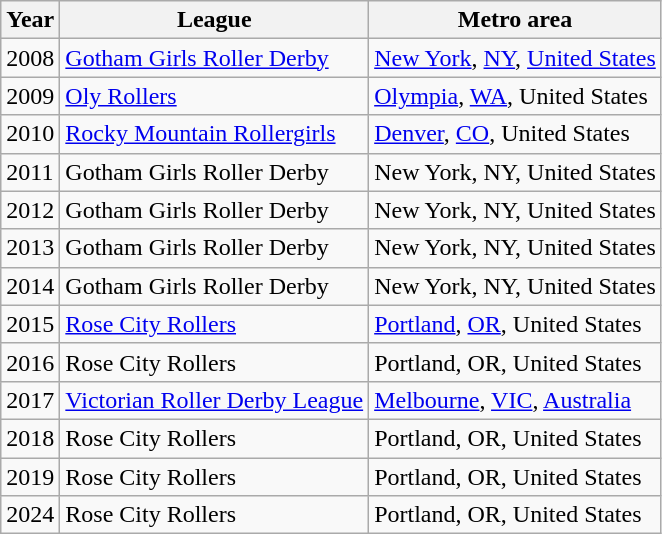<table class="wikitable">
<tr>
<th>Year</th>
<th>League</th>
<th>Metro area</th>
</tr>
<tr>
<td>2008</td>
<td><a href='#'>Gotham Girls Roller Derby</a></td>
<td><a href='#'>New York</a>, <a href='#'>NY</a>, <a href='#'>United States</a></td>
</tr>
<tr>
<td>2009</td>
<td><a href='#'>Oly Rollers</a></td>
<td><a href='#'>Olympia</a>, <a href='#'>WA</a>, United States</td>
</tr>
<tr>
<td>2010</td>
<td><a href='#'>Rocky Mountain Rollergirls</a></td>
<td><a href='#'>Denver</a>, <a href='#'>CO</a>, United States</td>
</tr>
<tr>
<td>2011</td>
<td>Gotham Girls Roller Derby</td>
<td>New York, NY, United States</td>
</tr>
<tr>
<td>2012</td>
<td>Gotham Girls Roller Derby</td>
<td>New York, NY, United States</td>
</tr>
<tr>
<td>2013</td>
<td>Gotham Girls Roller Derby</td>
<td>New York, NY, United States</td>
</tr>
<tr>
<td>2014</td>
<td>Gotham Girls Roller Derby</td>
<td>New York, NY, United States</td>
</tr>
<tr>
<td>2015</td>
<td><a href='#'>Rose City Rollers</a></td>
<td><a href='#'>Portland</a>, <a href='#'>OR</a>, United States</td>
</tr>
<tr>
<td>2016</td>
<td>Rose City Rollers</td>
<td>Portland, OR, United States</td>
</tr>
<tr>
<td>2017</td>
<td><a href='#'>Victorian Roller Derby League</a></td>
<td><a href='#'>Melbourne</a>, <a href='#'>VIC</a>, <a href='#'>Australia</a></td>
</tr>
<tr>
<td>2018</td>
<td>Rose City Rollers</td>
<td>Portland, OR, United States</td>
</tr>
<tr>
<td>2019</td>
<td>Rose City Rollers</td>
<td>Portland, OR, United States</td>
</tr>
<tr>
<td>2024</td>
<td>Rose City Rollers</td>
<td>Portland, OR, United States</td>
</tr>
</table>
